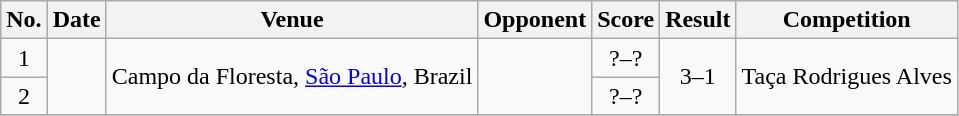<table class="wikitable sortable">
<tr>
<th scope="col">No.</th>
<th scope="col">Date</th>
<th scope="col">Venue</th>
<th scope="col">Opponent</th>
<th scope="col">Score</th>
<th scope="col">Result</th>
<th scope="col">Competition</th>
</tr>
<tr>
<td align="center">1</td>
<td rowspan="2"></td>
<td rowspan="2">Campo da Floresta, <a href='#'>São Paulo</a>, Brazil</td>
<td rowspan="2"></td>
<td align="center">?–?</td>
<td align="center" rowspan="2">3–1</td>
<td rowspan="2">Taça Rodrigues Alves</td>
</tr>
<tr>
<td align="center">2</td>
<td align=center>?–?</td>
</tr>
<tr>
</tr>
</table>
